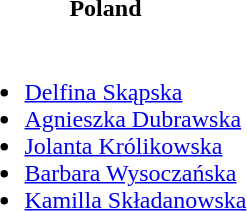<table>
<tr>
<th>Poland</th>
</tr>
<tr>
<td><br><ul><li><a href='#'>Delfina Skąpska</a></li><li><a href='#'>Agnieszka Dubrawska</a></li><li><a href='#'>Jolanta Królikowska</a></li><li><a href='#'>Barbara Wysoczańska</a></li><li><a href='#'>Kamilla Składanowska</a></li></ul></td>
</tr>
</table>
